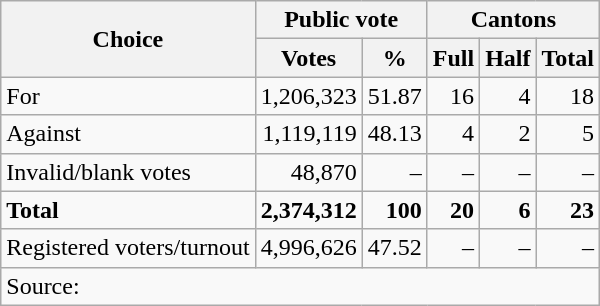<table class=wikitable style=text-align:right>
<tr>
<th rowspan=2>Choice</th>
<th colspan=2>Public vote</th>
<th colspan=3>Cantons</th>
</tr>
<tr>
<th>Votes</th>
<th>%</th>
<th>Full</th>
<th>Half</th>
<th>Total</th>
</tr>
<tr>
<td align=left>For</td>
<td>1,206,323</td>
<td>51.87</td>
<td>16</td>
<td>4</td>
<td>18</td>
</tr>
<tr>
<td align=left>Against</td>
<td>1,119,119</td>
<td>48.13</td>
<td>4</td>
<td>2</td>
<td>5</td>
</tr>
<tr>
<td align=left>Invalid/blank votes</td>
<td>48,870</td>
<td>–</td>
<td>–</td>
<td>–</td>
<td>–</td>
</tr>
<tr>
<td align=left><strong>Total</strong></td>
<td><strong>2,374,312</strong></td>
<td><strong>100</strong></td>
<td><strong>20</strong></td>
<td><strong>6</strong></td>
<td><strong>23</strong></td>
</tr>
<tr>
<td align=left>Registered voters/turnout</td>
<td>4,996,626</td>
<td>47.52</td>
<td>–</td>
<td>–</td>
<td>–</td>
</tr>
<tr>
<td align=left colspan=6>Source: </td>
</tr>
</table>
